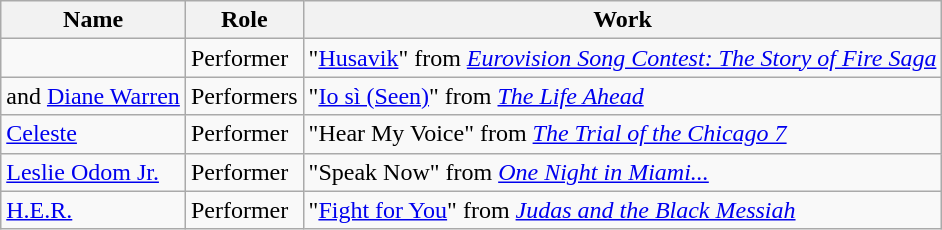<table class="wikitable plainrowheaders sortable">
<tr>
<th scope="col">Name</th>
<th scope="col">Role</th>
<th scope="col">Work</th>
</tr>
<tr>
<td scope="row"></td>
<td>Performer</td>
<td>"<a href='#'>Husavik</a>" from <em><a href='#'>Eurovision Song Contest: The Story of Fire Saga</a></em></td>
</tr>
<tr>
<td scope="row"> and <a href='#'>Diane Warren</a></td>
<td>Performers</td>
<td>"<a href='#'>Io sì (Seen)</a>" from <em><a href='#'>The Life Ahead</a></em></td>
</tr>
<tr>
<td scope="row"><a href='#'>Celeste</a></td>
<td>Performer</td>
<td>"Hear My Voice" from <em><a href='#'>The Trial of the Chicago 7</a></em></td>
</tr>
<tr>
<td scope="row" data-sort-value="Odom, Leslie Jr."><a href='#'>Leslie Odom Jr.</a></td>
<td>Performer</td>
<td>"Speak Now" from <em><a href='#'>One Night in Miami...</a></em></td>
</tr>
<tr>
<td scope="row"><a href='#'>H.E.R.</a></td>
<td>Performer</td>
<td>"<a href='#'>Fight for You</a>" from <em><a href='#'>Judas and the Black Messiah</a></em></td>
</tr>
</table>
